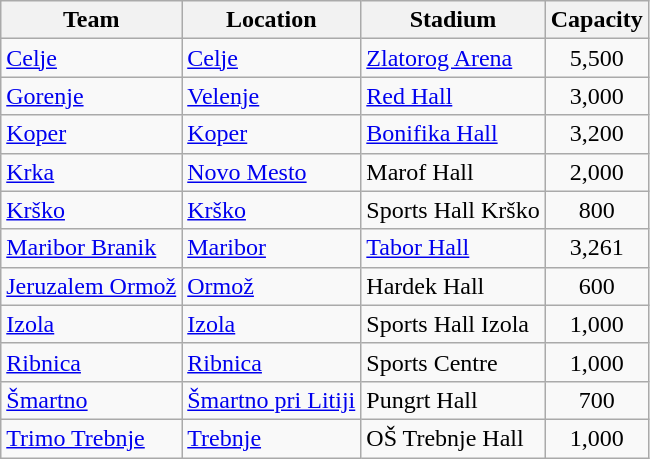<table class="wikitable sortable" style="text-align: left;">
<tr>
<th>Team</th>
<th>Location</th>
<th>Stadium</th>
<th>Capacity</th>
</tr>
<tr>
<td><a href='#'>Celje</a></td>
<td><a href='#'>Celje</a></td>
<td><a href='#'>Zlatorog Arena</a></td>
<td align="center">5,500</td>
</tr>
<tr>
<td><a href='#'>Gorenje</a></td>
<td><a href='#'>Velenje</a></td>
<td><a href='#'>Red Hall</a></td>
<td align="center">3,000</td>
</tr>
<tr>
<td><a href='#'>Koper</a></td>
<td><a href='#'>Koper</a></td>
<td><a href='#'>Bonifika Hall</a></td>
<td align="center">3,200</td>
</tr>
<tr>
<td><a href='#'>Krka</a></td>
<td><a href='#'>Novo Mesto</a></td>
<td>Marof Hall</td>
<td align="center">2,000</td>
</tr>
<tr>
<td><a href='#'>Krško</a></td>
<td><a href='#'>Krško</a></td>
<td>Sports Hall Krško</td>
<td align="center">800</td>
</tr>
<tr>
<td><a href='#'>Maribor Branik</a></td>
<td><a href='#'>Maribor</a></td>
<td><a href='#'>Tabor Hall</a></td>
<td align="center">3,261</td>
</tr>
<tr>
<td><a href='#'>Jeruzalem Ormož</a></td>
<td><a href='#'>Ormož</a></td>
<td>Hardek Hall</td>
<td align="center">600</td>
</tr>
<tr>
<td><a href='#'>Izola</a></td>
<td><a href='#'>Izola</a></td>
<td>Sports Hall Izola</td>
<td align="center">1,000</td>
</tr>
<tr>
<td><a href='#'>Ribnica</a></td>
<td><a href='#'>Ribnica</a></td>
<td>Sports Centre</td>
<td align="center">1,000</td>
</tr>
<tr>
<td><a href='#'>Šmartno</a></td>
<td><a href='#'>Šmartno pri Litiji</a></td>
<td>Pungrt Hall</td>
<td align="center">700</td>
</tr>
<tr>
<td><a href='#'>Trimo Trebnje</a></td>
<td><a href='#'>Trebnje</a></td>
<td>OŠ Trebnje Hall</td>
<td align="center">1,000</td>
</tr>
</table>
